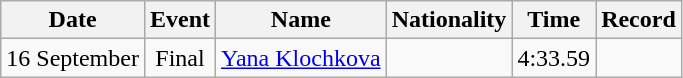<table class="wikitable" style="text-align:center">
<tr>
<th>Date</th>
<th>Event</th>
<th>Name</th>
<th>Nationality</th>
<th>Time</th>
<th>Record</th>
</tr>
<tr>
<td>16 September</td>
<td>Final</td>
<td><a href='#'>Yana Klochkova</a></td>
<td align=left></td>
<td>4:33.59</td>
<td></td>
</tr>
</table>
